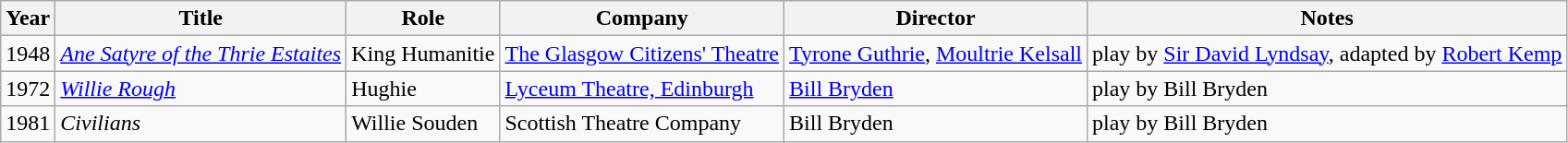<table class="wikitable">
<tr>
<th>Year</th>
<th>Title</th>
<th>Role</th>
<th>Company</th>
<th>Director</th>
<th>Notes</th>
</tr>
<tr>
<td>1948</td>
<td><em><a href='#'>Ane Satyre of the Thrie Estaites</a></em></td>
<td>King Humanitie</td>
<td><a href='#'>The Glasgow Citizens' Theatre</a></td>
<td><a href='#'>Tyrone Guthrie</a>, <a href='#'>Moultrie Kelsall</a></td>
<td>play by <a href='#'>Sir David Lyndsay</a>, adapted by <a href='#'>Robert Kemp</a></td>
</tr>
<tr>
<td>1972</td>
<td><em><a href='#'>Willie Rough</a></em></td>
<td>Hughie</td>
<td><a href='#'>Lyceum Theatre, Edinburgh</a></td>
<td><a href='#'>Bill Bryden</a></td>
<td>play by Bill Bryden</td>
</tr>
<tr>
<td>1981</td>
<td><em>Civilians</em></td>
<td>Willie Souden</td>
<td>Scottish Theatre Company</td>
<td>Bill Bryden</td>
<td>play by Bill Bryden</td>
</tr>
</table>
